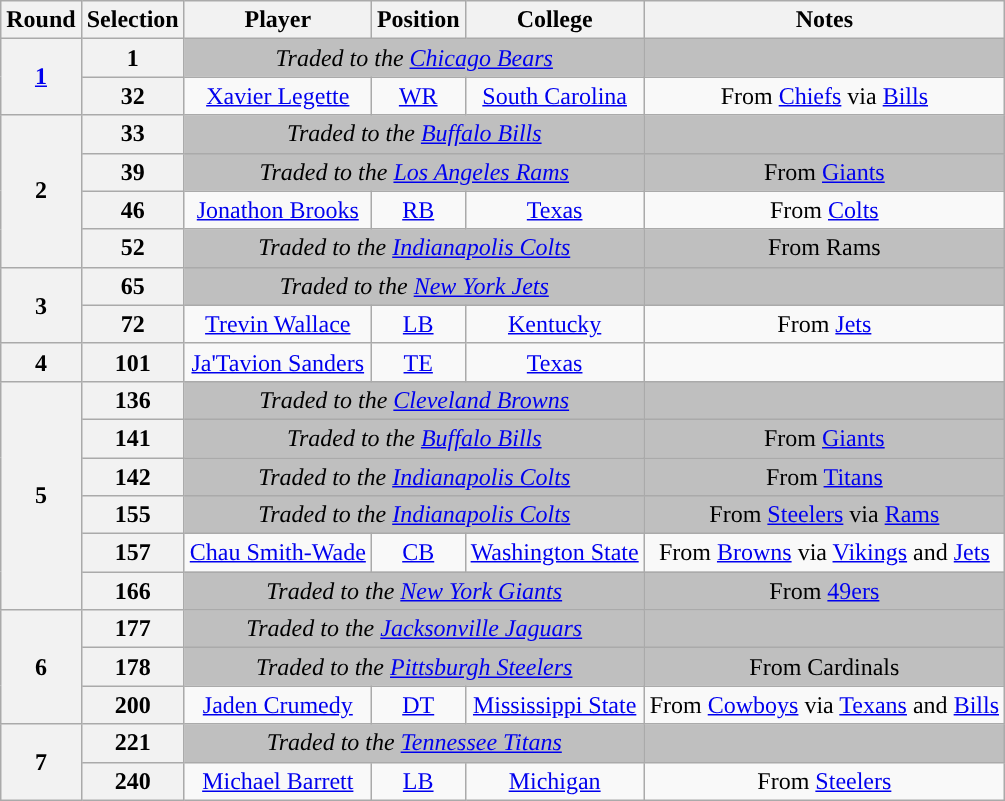<table class="wikitable" style="text-align:center">
<tr>
<th>Round</th>
<th>Selection</th>
<th>Player</th>
<th>Position</th>
<th>College</th>
<th>Notes</th>
</tr>
<tr>
<th rowspan="2"><a href='#'>1</a></th>
<th>1</th>
<td colspan="3" style="background:#BFBFBF"><em>Traded to the <a href='#'>Chicago Bears</a></em></td>
<td style="background:#BFBFBF"></td>
</tr>
<tr>
<th>32</th>
<td><a href='#'>Xavier Legette</a></td>
<td><a href='#'>WR</a></td>
<td><a href='#'>South Carolina</a></td>
<td>From <a href='#'>Chiefs</a> via <a href='#'>Bills</a></td>
</tr>
<tr>
<th rowspan="4">2</th>
<th>33</th>
<td colspan="3" style="background:#BFBFBF"><em>Traded to the <a href='#'>Buffalo Bills</a></em></td>
<td style="background:#BFBFBF"></td>
</tr>
<tr>
<th>39</th>
<td colspan="3" style="background:#BFBFBF"><em>Traded to the <a href='#'>Los Angeles Rams</a></em></td>
<td style="background:#BFBFBF">From <a href='#'>Giants</a></td>
</tr>
<tr>
<th>46</th>
<td><a href='#'>Jonathon Brooks</a></td>
<td><a href='#'>RB</a></td>
<td><a href='#'>Texas</a></td>
<td>From <a href='#'>Colts</a></td>
</tr>
<tr>
<th>52</th>
<td colspan="3" style="background:#BFBFBF"><em>Traded to the <a href='#'>Indianapolis Colts</a></em></td>
<td style="background:#BFBFBF">From Rams</td>
</tr>
<tr>
<th rowspan="2">3</th>
<th>65</th>
<td colspan="3" style="background:#BFBFBF"><em>Traded to the <a href='#'>New York Jets</a></em></td>
<td style="background:#BFBFBF"></td>
</tr>
<tr>
<th>72</th>
<td><a href='#'>Trevin Wallace</a></td>
<td><a href='#'>LB</a></td>
<td><a href='#'>Kentucky</a></td>
<td>From <a href='#'>Jets</a></td>
</tr>
<tr>
<th>4</th>
<th>101</th>
<td><a href='#'>Ja'Tavion Sanders</a></td>
<td><a href='#'>TE</a></td>
<td><a href='#'>Texas</a></td>
<td></td>
</tr>
<tr>
<th rowspan="6">5</th>
<th>136</th>
<td colspan="3" style="background:#BFBFBF"><em>Traded to the <a href='#'>Cleveland Browns</a></em></td>
<td style="background:#BFBFBF"></td>
</tr>
<tr>
<th>141</th>
<td colspan="3" style="background:#BFBFBF"><em>Traded to the <a href='#'>Buffalo Bills</a></em></td>
<td style="background:#BFBFBF">From <a href='#'>Giants</a></td>
</tr>
<tr>
<th>142</th>
<td colspan="3" style="background:#BFBFBF"><em>Traded to the <a href='#'>Indianapolis Colts</a></em></td>
<td style="background:#BFBFBF">From <a href='#'>Titans</a></td>
</tr>
<tr>
<th>155</th>
<td colspan="3" style="background:#BFBFBF"><em>Traded to the <a href='#'>Indianapolis Colts</a></em></td>
<td style="background:#BFBFBF">From <a href='#'>Steelers</a> via <a href='#'>Rams</a></td>
</tr>
<tr>
<th>157</th>
<td><a href='#'>Chau Smith-Wade</a></td>
<td><a href='#'>CB</a></td>
<td><a href='#'>Washington State</a></td>
<td>From <a href='#'>Browns</a> via <a href='#'>Vikings</a> and <a href='#'>Jets</a></td>
</tr>
<tr>
<th>166</th>
<td colspan="3" style="background:#BFBFBF"><em>Traded to the <a href='#'>New York Giants</a></em></td>
<td style="background:#BFBFBF">From <a href='#'>49ers</a></td>
</tr>
<tr>
<th rowspan="3">6</th>
<th>177</th>
<td colspan="3" style="background:#BFBFBF"><em>Traded to the <a href='#'>Jacksonville Jaguars</a></em></td>
<td style="background:#BFBFBF"></td>
</tr>
<tr>
<th>178</th>
<td colspan="3" style="background:#BFBFBF"><em>Traded to the <a href='#'>Pittsburgh Steelers</a></em></td>
<td style="background:#BFBFBF">From Cardinals</td>
</tr>
<tr>
<th>200</th>
<td><a href='#'>Jaden Crumedy</a></td>
<td><a href='#'>DT</a></td>
<td><a href='#'>Mississippi State</a></td>
<td>From <a href='#'>Cowboys</a> via <a href='#'>Texans</a> and <a href='#'>Bills</a></td>
</tr>
<tr>
<th rowspan="2">7</th>
<th>221</th>
<td colspan="3" style="background:#BFBFBF"><em>Traded to the <a href='#'>Tennessee Titans</a></em></td>
<td style="background:#BFBFBF"></td>
</tr>
<tr>
<th>240</th>
<td><a href='#'>Michael Barrett</a></td>
<td><a href='#'>LB</a></td>
<td><a href='#'>Michigan</a></td>
<td>From <a href='#'>Steelers</a></td>
</tr>
</table>
